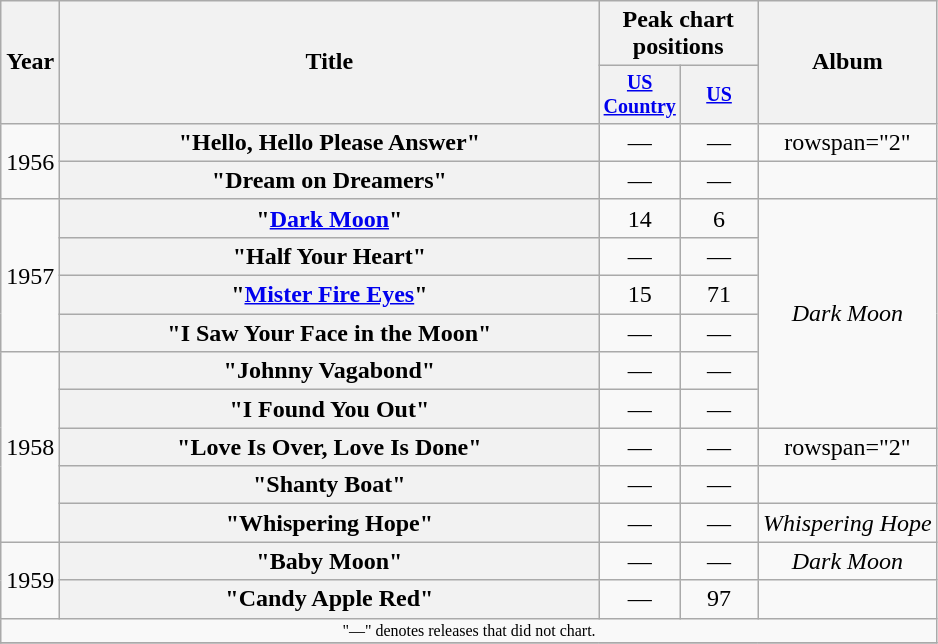<table class="wikitable plainrowheaders" style="text-align:center;">
<tr>
<th rowspan="2">Year</th>
<th rowspan="2" style="width:22em;">Title</th>
<th colspan="2">Peak chart positions</th>
<th rowspan="2">Album</th>
</tr>
<tr style="font-size:smaller;">
<th width="45"><a href='#'>US Country</a><br></th>
<th width="45"><a href='#'>US</a><br></th>
</tr>
<tr>
<td rowspan="2">1956</td>
<th scope="row">"Hello, Hello Please Answer"</th>
<td>—</td>
<td>—</td>
<td>rowspan="2" </td>
</tr>
<tr>
<th scope="row">"Dream on Dreamers"</th>
<td>—</td>
<td>—</td>
</tr>
<tr>
<td rowspan="4">1957</td>
<th scope="row">"<a href='#'>Dark Moon</a>"</th>
<td>14</td>
<td>6</td>
<td rowspan="6"><em>Dark Moon</em></td>
</tr>
<tr>
<th scope="row">"Half Your Heart"</th>
<td>—</td>
<td>—</td>
</tr>
<tr>
<th scope="row">"<a href='#'>Mister Fire Eyes</a>"</th>
<td>15</td>
<td>71</td>
</tr>
<tr>
<th scope="row">"I Saw Your Face in the Moon"</th>
<td>—</td>
<td>—</td>
</tr>
<tr>
<td rowspan="5">1958</td>
<th scope="row">"Johnny Vagabond"</th>
<td>—</td>
<td>—</td>
</tr>
<tr>
<th scope="row">"I Found You Out"</th>
<td>—</td>
<td>—</td>
</tr>
<tr>
<th scope="row">"Love Is Over, Love Is Done"</th>
<td>—</td>
<td>—</td>
<td>rowspan="2" </td>
</tr>
<tr>
<th scope="row">"Shanty Boat"</th>
<td>—</td>
<td>—</td>
</tr>
<tr>
<th scope="row">"Whispering Hope"</th>
<td>—</td>
<td>—</td>
<td><em>Whispering Hope</em></td>
</tr>
<tr>
<td rowspan="2">1959</td>
<th scope="row">"Baby Moon"</th>
<td>—</td>
<td>—</td>
<td><em>Dark Moon</em></td>
</tr>
<tr>
<th scope="row">"Candy Apple Red"</th>
<td>—</td>
<td>97</td>
<td></td>
</tr>
<tr>
<td align="center" colspan="5" style="font-size: 8pt">"—" denotes releases that did not chart.</td>
</tr>
<tr>
</tr>
</table>
